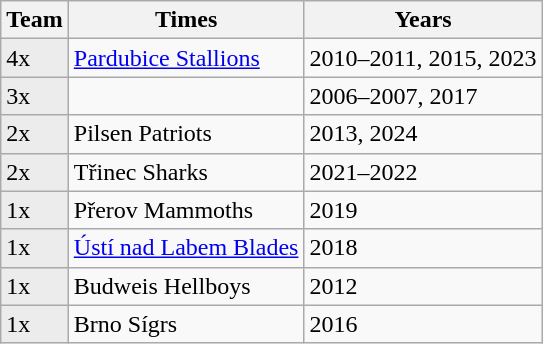<table class="wikitable">
<tr>
<th>Team</th>
<th>Times</th>
<th>Years</th>
</tr>
<tr>
<td bgcolor="#ececec">4x</td>
<td><a href='#'>Pardubice Stallions</a></td>
<td>2010–2011, 2015, 2023</td>
</tr>
<tr>
<td bgcolor="#ececec">3x</td>
<td></td>
<td>2006–2007, 2017</td>
</tr>
<tr>
<td bgcolor="#ececec">2x</td>
<td>Pilsen Patriots</td>
<td>2013, 2024</td>
</tr>
<tr>
<td bgcolor="#ececec">2x</td>
<td>Třinec Sharks</td>
<td>2021–2022</td>
</tr>
<tr>
<td bgcolor="#ececec">1x</td>
<td>Přerov Mammoths</td>
<td>2019</td>
</tr>
<tr>
<td bgcolor="#ececec">1x</td>
<td><a href='#'>Ústí nad Labem Blades</a></td>
<td>2018</td>
</tr>
<tr>
<td bgcolor="#ececec">1x</td>
<td>Budweis Hellboys</td>
<td>2012</td>
</tr>
<tr>
<td bgcolor="#ececec">1x</td>
<td>Brno Sígrs</td>
<td>2016</td>
</tr>
</table>
